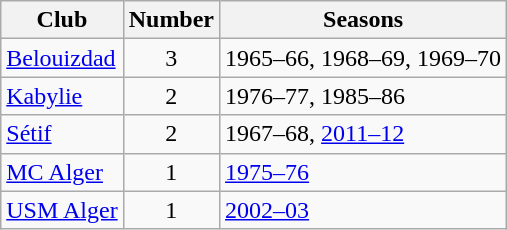<table class="wikitable sortable">
<tr>
<th>Club</th>
<th>Number</th>
<th>Seasons</th>
</tr>
<tr>
<td><a href='#'>Belouizdad</a></td>
<td style="text-align:center">3</td>
<td>1965–66, 1968–69, 1969–70</td>
</tr>
<tr>
<td><a href='#'>Kabylie</a></td>
<td style="text-align:center">2</td>
<td>1976–77, 1985–86</td>
</tr>
<tr>
<td><a href='#'>Sétif</a></td>
<td style="text-align:center">2</td>
<td>1967–68, <a href='#'>2011–12</a></td>
</tr>
<tr>
<td><a href='#'>MC Alger</a></td>
<td style="text-align:center">1</td>
<td><a href='#'>1975–76</a></td>
</tr>
<tr>
<td><a href='#'>USM Alger</a></td>
<td style="text-align:center">1</td>
<td><a href='#'>2002–03</a></td>
</tr>
</table>
